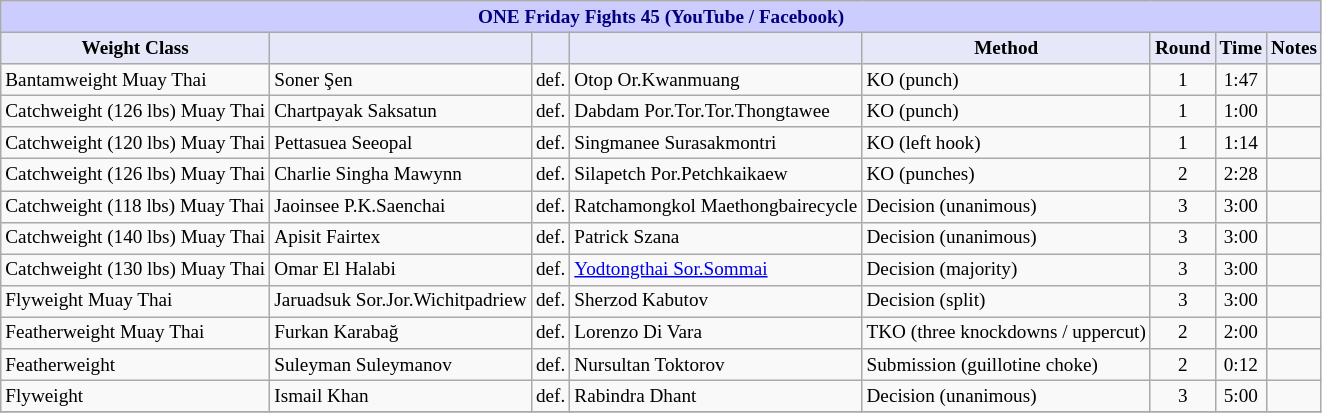<table class="wikitable" style="font-size: 80%;">
<tr>
<th colspan="8" style="background-color: #ccf; color: #000080; text-align: center;"><strong>ONE Friday Fights 45 (YouTube / Facebook)</strong></th>
</tr>
<tr>
<th colspan="1" style="background-color: #E6E8FA; color: #000000; text-align: center;">Weight Class</th>
<th colspan="1" style="background-color: #E6E8FA; color: #000000; text-align: center;"></th>
<th colspan="1" style="background-color: #E6E8FA; color: #000000; text-align: center;"></th>
<th colspan="1" style="background-color: #E6E8FA; color: #000000; text-align: center;"></th>
<th colspan="1" style="background-color: #E6E8FA; color: #000000; text-align: center;">Method</th>
<th colspan="1" style="background-color: #E6E8FA; color: #000000; text-align: center;">Round</th>
<th colspan="1" style="background-color: #E6E8FA; color: #000000; text-align: center;">Time</th>
<th colspan="1" style="background-color: #E6E8FA; color: #000000; text-align: center;">Notes</th>
</tr>
<tr>
<td>Bantamweight Muay Thai</td>
<td> Soner Şen</td>
<td>def.</td>
<td> Otop Or.Kwanmuang</td>
<td>KO (punch)</td>
<td align=center>1</td>
<td align=center>1:47</td>
<td></td>
</tr>
<tr>
<td>Catchweight (126 lbs) Muay Thai</td>
<td> Chartpayak Saksatun</td>
<td>def.</td>
<td> Dabdam Por.Tor.Tor.Thongtawee</td>
<td>KO (punch)</td>
<td align=center>1</td>
<td align=center>1:00</td>
<td></td>
</tr>
<tr>
<td>Catchweight (120 lbs) Muay Thai</td>
<td> Pettasuea Seeopal</td>
<td>def.</td>
<td> Singmanee Surasakmontri</td>
<td>KO (left hook)</td>
<td align=center>1</td>
<td align=center>1:14</td>
<td></td>
</tr>
<tr>
<td>Catchweight (126 lbs) Muay Thai</td>
<td> Charlie Singha Mawynn</td>
<td>def.</td>
<td> Silapetch Por.Petchkaikaew</td>
<td>KO (punches)</td>
<td align=center>2</td>
<td align=center>2:28</td>
<td></td>
</tr>
<tr>
<td>Catchweight (118 lbs) Muay Thai</td>
<td> Jaoinsee P.K.Saenchai</td>
<td>def.</td>
<td> Ratchamongkol Maethongbairecycle</td>
<td>Decision (unanimous)</td>
<td align=center>3</td>
<td align=center>3:00</td>
<td></td>
</tr>
<tr>
<td>Catchweight (140 lbs) Muay Thai</td>
<td> Apisit Fairtex</td>
<td>def.</td>
<td> Patrick Szana</td>
<td>Decision (unanimous)</td>
<td align=center>3</td>
<td align=center>3:00</td>
<td></td>
</tr>
<tr>
<td>Catchweight (130 lbs) Muay Thai</td>
<td> Omar El Halabi</td>
<td>def.</td>
<td> <a href='#'>Yodtongthai Sor.Sommai</a></td>
<td>Decision (majority)</td>
<td align=center>3</td>
<td align=center>3:00</td>
<td></td>
</tr>
<tr>
<td>Flyweight Muay Thai</td>
<td> Jaruadsuk Sor.Jor.Wichitpadriew</td>
<td>def.</td>
<td> Sherzod Kabutov</td>
<td>Decision (split)</td>
<td align=center>3</td>
<td align=center>3:00</td>
<td></td>
</tr>
<tr>
<td>Featherweight Muay Thai</td>
<td> Furkan Karabağ</td>
<td>def.</td>
<td> Lorenzo Di Vara</td>
<td>TKO (three knockdowns / uppercut)</td>
<td align=center>2</td>
<td align=center>2:00</td>
<td></td>
</tr>
<tr>
<td>Featherweight</td>
<td> Suleyman Suleymanov</td>
<td>def.</td>
<td> Nursultan Toktorov</td>
<td>Submission (guillotine choke)</td>
<td align=center>2</td>
<td align=center>0:12</td>
<td></td>
</tr>
<tr>
<td>Flyweight</td>
<td> Ismail Khan</td>
<td>def.</td>
<td> Rabindra Dhant</td>
<td>Decision (unanimous)</td>
<td align=center>3</td>
<td align=center>5:00</td>
<td></td>
</tr>
<tr>
</tr>
</table>
